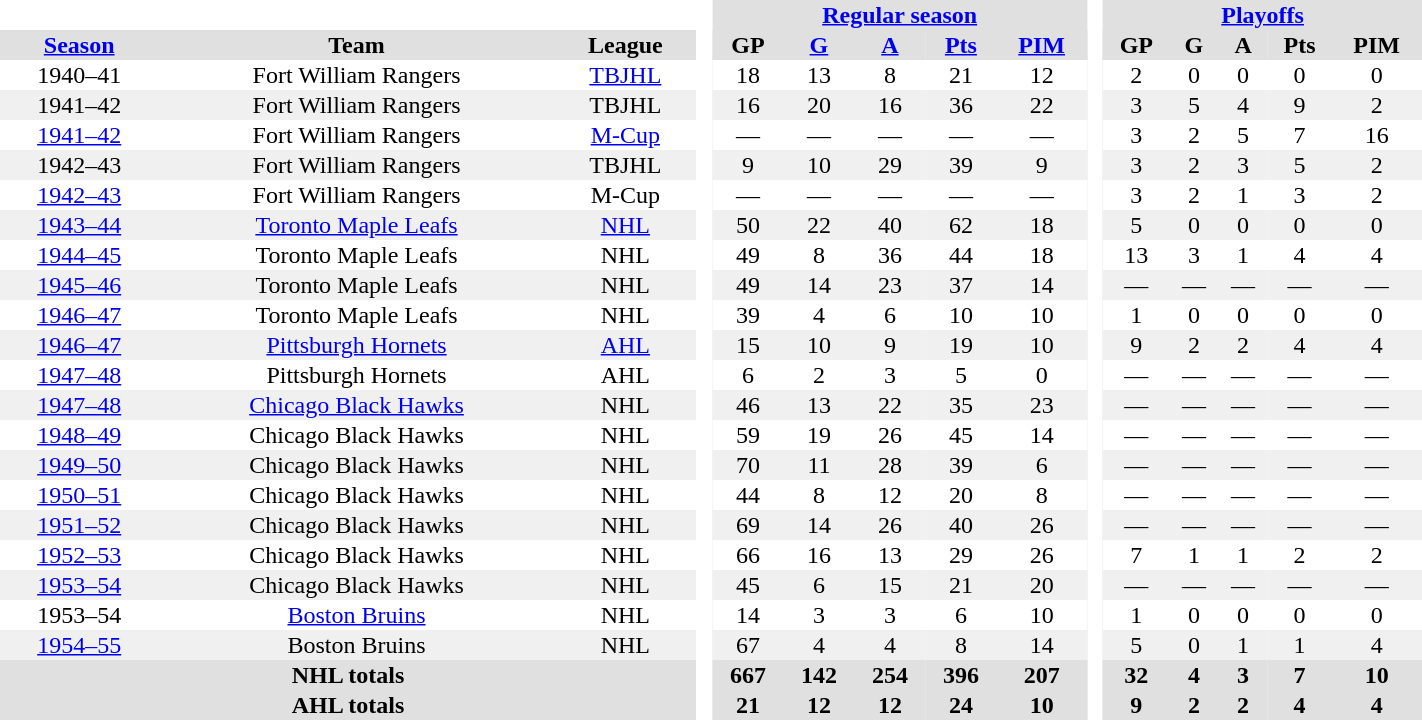<table BORDER="0" CELLPADDING="1" CELLSPACING="0" width="75%" style="text-align:center">
<tr bgcolor="#e0e0e0">
<th colspan="3" bgcolor="#ffffff"> </th>
<th rowspan="100" bgcolor="#ffffff"> </th>
<th colspan="5"><a href='#'>Regular season</a></th>
<th rowspan="100" bgcolor="#ffffff"> </th>
<th colspan="5"><a href='#'>Playoffs</a></th>
</tr>
<tr bgcolor="#e0e0e0">
<th><a href='#'>Season</a></th>
<th>Team</th>
<th>League</th>
<th>GP</th>
<th><a href='#'>G</a></th>
<th><a href='#'>A</a></th>
<th><a href='#'>Pts</a></th>
<th><a href='#'>PIM</a></th>
<th>GP</th>
<th>G</th>
<th>A</th>
<th>Pts</th>
<th>PIM</th>
</tr>
<tr ALIGN="center">
<td>1940–41</td>
<td>Fort William Rangers</td>
<td><a href='#'>TBJHL</a></td>
<td>18</td>
<td>13</td>
<td>8</td>
<td>21</td>
<td>12</td>
<td>2</td>
<td>0</td>
<td>0</td>
<td>0</td>
<td>0</td>
</tr>
<tr ALIGN="center" bgcolor="#f0f0f0">
<td>1941–42</td>
<td>Fort William Rangers</td>
<td>TBJHL</td>
<td>16</td>
<td>20</td>
<td>16</td>
<td>36</td>
<td>22</td>
<td>3</td>
<td>5</td>
<td>4</td>
<td>9</td>
<td>2</td>
</tr>
<tr ALIGN="center">
<td><a href='#'>1941–42</a></td>
<td>Fort William Rangers</td>
<td><a href='#'>M-Cup</a></td>
<td>—</td>
<td>—</td>
<td>—</td>
<td>—</td>
<td>—</td>
<td>3</td>
<td>2</td>
<td>5</td>
<td>7</td>
<td>16</td>
</tr>
<tr ALIGN="center" bgcolor="#f0f0f0">
<td>1942–43</td>
<td>Fort William Rangers</td>
<td>TBJHL</td>
<td>9</td>
<td>10</td>
<td>29</td>
<td>39</td>
<td>9</td>
<td>3</td>
<td>2</td>
<td>3</td>
<td>5</td>
<td>2</td>
</tr>
<tr ALIGN="center">
<td><a href='#'>1942–43</a></td>
<td>Fort William Rangers</td>
<td>M-Cup</td>
<td>—</td>
<td>—</td>
<td>—</td>
<td>—</td>
<td>—</td>
<td>3</td>
<td>2</td>
<td>1</td>
<td>3</td>
<td>2</td>
</tr>
<tr ALIGN="center" bgcolor="#f0f0f0">
<td><a href='#'>1943–44</a></td>
<td><a href='#'>Toronto Maple Leafs</a></td>
<td><a href='#'>NHL</a></td>
<td>50</td>
<td>22</td>
<td>40</td>
<td>62</td>
<td>18</td>
<td>5</td>
<td>0</td>
<td>0</td>
<td>0</td>
<td>0</td>
</tr>
<tr ALIGN="center">
<td><a href='#'>1944–45</a></td>
<td>Toronto Maple Leafs</td>
<td>NHL</td>
<td>49</td>
<td>8</td>
<td>36</td>
<td>44</td>
<td>18</td>
<td>13</td>
<td>3</td>
<td>1</td>
<td>4</td>
<td>4</td>
</tr>
<tr ALIGN="center" bgcolor="#f0f0f0">
<td><a href='#'>1945–46</a></td>
<td>Toronto Maple Leafs</td>
<td>NHL</td>
<td>49</td>
<td>14</td>
<td>23</td>
<td>37</td>
<td>14</td>
<td>—</td>
<td>—</td>
<td>—</td>
<td>—</td>
<td>—</td>
</tr>
<tr ALIGN="center">
<td><a href='#'>1946–47</a></td>
<td>Toronto Maple Leafs</td>
<td>NHL</td>
<td>39</td>
<td>4</td>
<td>6</td>
<td>10</td>
<td>10</td>
<td>1</td>
<td>0</td>
<td>0</td>
<td>0</td>
<td>0</td>
</tr>
<tr ALIGN="center" bgcolor="#f0f0f0">
<td><a href='#'>1946–47</a></td>
<td><a href='#'>Pittsburgh Hornets</a></td>
<td><a href='#'>AHL</a></td>
<td>15</td>
<td>10</td>
<td>9</td>
<td>19</td>
<td>10</td>
<td>9</td>
<td>2</td>
<td>2</td>
<td>4</td>
<td>4</td>
</tr>
<tr ALIGN="center">
<td><a href='#'>1947–48</a></td>
<td>Pittsburgh Hornets</td>
<td>AHL</td>
<td>6</td>
<td>2</td>
<td>3</td>
<td>5</td>
<td>0</td>
<td>—</td>
<td>—</td>
<td>—</td>
<td>—</td>
<td>—</td>
</tr>
<tr ALIGN="center" bgcolor="#f0f0f0">
<td><a href='#'>1947–48</a></td>
<td><a href='#'>Chicago Black Hawks</a></td>
<td>NHL</td>
<td>46</td>
<td>13</td>
<td>22</td>
<td>35</td>
<td>23</td>
<td>—</td>
<td>—</td>
<td>—</td>
<td>—</td>
<td>—</td>
</tr>
<tr ALIGN="center">
<td><a href='#'>1948–49</a></td>
<td>Chicago Black Hawks</td>
<td>NHL</td>
<td>59</td>
<td>19</td>
<td>26</td>
<td>45</td>
<td>14</td>
<td>—</td>
<td>—</td>
<td>—</td>
<td>—</td>
<td>—</td>
</tr>
<tr ALIGN="center" bgcolor="#f0f0f0">
<td><a href='#'>1949–50</a></td>
<td>Chicago Black Hawks</td>
<td>NHL</td>
<td>70</td>
<td>11</td>
<td>28</td>
<td>39</td>
<td>6</td>
<td>—</td>
<td>—</td>
<td>—</td>
<td>—</td>
<td>—</td>
</tr>
<tr ALIGN="center">
<td><a href='#'>1950–51</a></td>
<td>Chicago Black Hawks</td>
<td>NHL</td>
<td>44</td>
<td>8</td>
<td>12</td>
<td>20</td>
<td>8</td>
<td>—</td>
<td>—</td>
<td>—</td>
<td>—</td>
<td>—</td>
</tr>
<tr ALIGN="center" bgcolor="#f0f0f0">
<td><a href='#'>1951–52</a></td>
<td>Chicago Black Hawks</td>
<td>NHL</td>
<td>69</td>
<td>14</td>
<td>26</td>
<td>40</td>
<td>26</td>
<td>—</td>
<td>—</td>
<td>—</td>
<td>—</td>
<td>—</td>
</tr>
<tr ALIGN="center">
<td><a href='#'>1952–53</a></td>
<td>Chicago Black Hawks</td>
<td>NHL</td>
<td>66</td>
<td>16</td>
<td>13</td>
<td>29</td>
<td>26</td>
<td>7</td>
<td>1</td>
<td>1</td>
<td>2</td>
<td>2</td>
</tr>
<tr ALIGN="center" bgcolor="#f0f0f0">
<td><a href='#'>1953–54</a></td>
<td>Chicago Black Hawks</td>
<td>NHL</td>
<td>45</td>
<td>6</td>
<td>15</td>
<td>21</td>
<td>20</td>
<td>—</td>
<td>—</td>
<td>—</td>
<td>—</td>
<td>—</td>
</tr>
<tr ALIGN="center">
<td>1953–54</td>
<td><a href='#'>Boston Bruins</a></td>
<td>NHL</td>
<td>14</td>
<td>3</td>
<td>3</td>
<td>6</td>
<td>10</td>
<td>1</td>
<td>0</td>
<td>0</td>
<td>0</td>
<td>0</td>
</tr>
<tr ALIGN="center" bgcolor="#f0f0f0">
<td><a href='#'>1954–55</a></td>
<td>Boston Bruins</td>
<td>NHL</td>
<td>67</td>
<td>4</td>
<td>4</td>
<td>8</td>
<td>14</td>
<td>5</td>
<td>0</td>
<td>1</td>
<td>1</td>
<td>4</td>
</tr>
<tr bgcolor="#e0e0e0">
<th colspan="3">NHL totals</th>
<th>667</th>
<th>142</th>
<th>254</th>
<th>396</th>
<th>207</th>
<th>32</th>
<th>4</th>
<th>3</th>
<th>7</th>
<th>10</th>
</tr>
<tr bgcolor="#e0e0e0">
<th colspan="3">AHL totals</th>
<th>21</th>
<th>12</th>
<th>12</th>
<th>24</th>
<th>10</th>
<th>9</th>
<th>2</th>
<th>2</th>
<th>4</th>
<th>4</th>
</tr>
</table>
